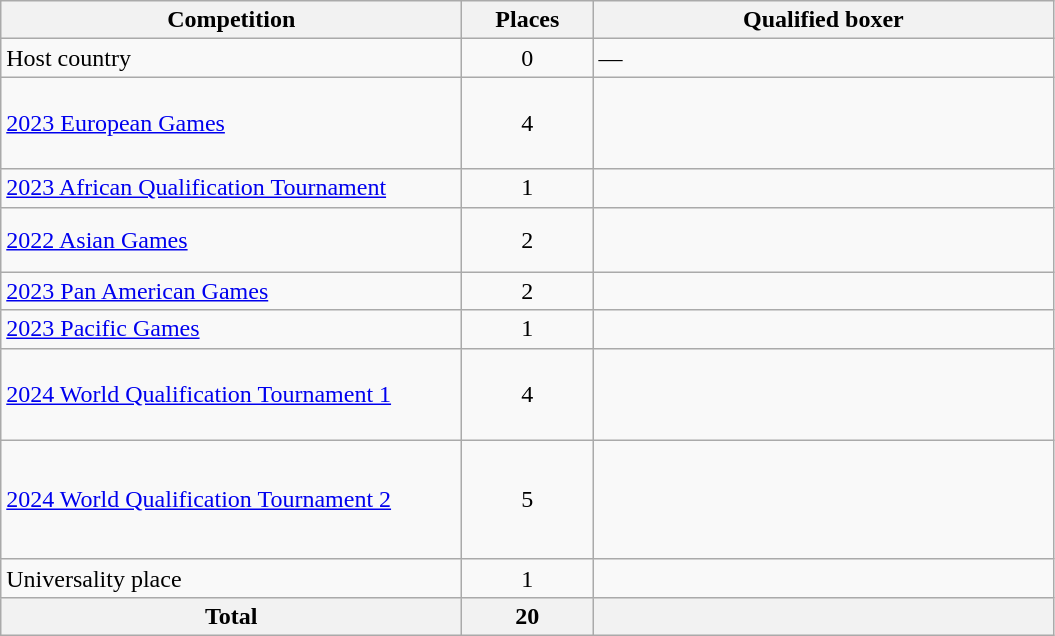<table class = "wikitable">
<tr>
<th width=300>Competition</th>
<th width=80>Places</th>
<th width=300>Qualified boxer</th>
</tr>
<tr>
<td>Host country</td>
<td align="center">0</td>
<td>—</td>
</tr>
<tr>
<td><a href='#'>2023 European Games</a></td>
<td align="center">4</td>
<td><br><br><br></td>
</tr>
<tr>
<td><a href='#'>2023 African Qualification Tournament</a></td>
<td align="center">1</td>
<td></td>
</tr>
<tr>
<td><a href='#'>2022 Asian Games</a></td>
<td align="center">2</td>
<td><s></s><br><br></td>
</tr>
<tr>
<td><a href='#'>2023 Pan American Games</a></td>
<td align="center">2</td>
<td><br></td>
</tr>
<tr>
<td><a href='#'>2023 Pacific Games</a></td>
<td align="center">1</td>
<td></td>
</tr>
<tr>
<td><a href='#'> 2024 World Qualification Tournament 1</a></td>
<td align="center">4</td>
<td><br><br><br></td>
</tr>
<tr>
<td><a href='#'> 2024 World Qualification Tournament 2</a></td>
<td align="center">5</td>
<td><br><br><br><br></td>
</tr>
<tr>
<td>Universality place</td>
<td align="center">1</td>
<td><s></s><br></td>
</tr>
<tr>
<th>Total</th>
<th>20</th>
<th></th>
</tr>
</table>
